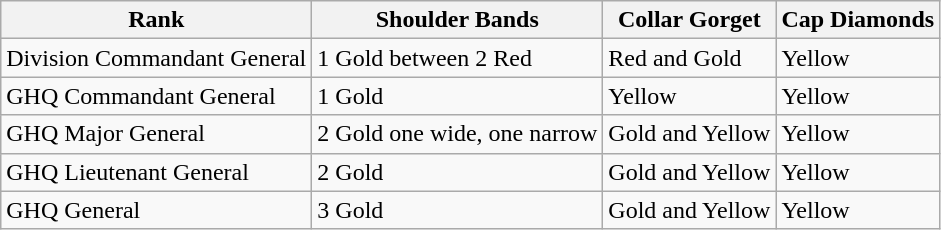<table class="wikitable">
<tr>
<th>Rank</th>
<th>Shoulder Bands</th>
<th>Collar Gorget</th>
<th>Cap Diamonds</th>
</tr>
<tr>
<td>Division Commandant General</td>
<td>1 Gold between 2 Red</td>
<td>Red and Gold</td>
<td>Yellow</td>
</tr>
<tr>
<td>GHQ Commandant General</td>
<td>1 Gold</td>
<td>Yellow</td>
<td>Yellow</td>
</tr>
<tr>
<td>GHQ Major General</td>
<td>2 Gold one wide, one narrow</td>
<td>Gold and Yellow</td>
<td>Yellow</td>
</tr>
<tr>
<td>GHQ Lieutenant General</td>
<td>2 Gold</td>
<td>Gold and Yellow</td>
<td>Yellow</td>
</tr>
<tr>
<td>GHQ General</td>
<td>3 Gold</td>
<td>Gold and Yellow</td>
<td>Yellow</td>
</tr>
</table>
